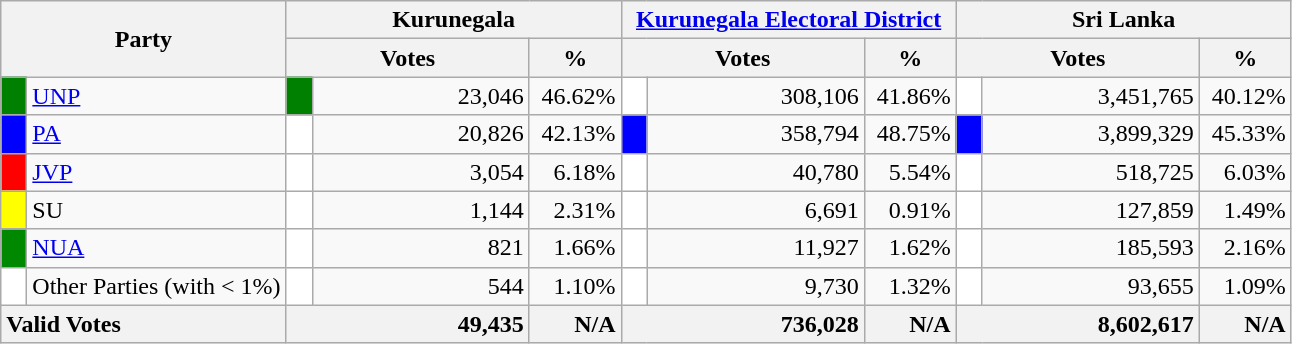<table class="wikitable">
<tr>
<th colspan="2" width="144px"rowspan="2">Party</th>
<th colspan="3" width="216px">Kurunegala</th>
<th colspan="3" width="216px"><a href='#'>Kurunegala Electoral District</a></th>
<th colspan="3" width="216px">Sri Lanka</th>
</tr>
<tr>
<th colspan="2" width="144px">Votes</th>
<th>%</th>
<th colspan="2" width="144px">Votes</th>
<th>%</th>
<th colspan="2" width="144px">Votes</th>
<th>%</th>
</tr>
<tr>
<td style="background-color:green;" width="10px"></td>
<td style="text-align:left;"><a href='#'>UNP</a></td>
<td style="background-color:green;" width="10px"></td>
<td style="text-align:right;">23,046</td>
<td style="text-align:right;">46.62%</td>
<td style="background-color:white;" width="10px"></td>
<td style="text-align:right;">308,106</td>
<td style="text-align:right;">41.86%</td>
<td style="background-color:white;" width="10px"></td>
<td style="text-align:right;">3,451,765</td>
<td style="text-align:right;">40.12%</td>
</tr>
<tr>
<td style="background-color:blue;" width="10px"></td>
<td style="text-align:left;"><a href='#'>PA</a></td>
<td style="background-color:white;" width="10px"></td>
<td style="text-align:right;">20,826</td>
<td style="text-align:right;">42.13%</td>
<td style="background-color:blue;" width="10px"></td>
<td style="text-align:right;">358,794</td>
<td style="text-align:right;">48.75%</td>
<td style="background-color:blue;" width="10px"></td>
<td style="text-align:right;">3,899,329</td>
<td style="text-align:right;">45.33%</td>
</tr>
<tr>
<td style="background-color:red;" width="10px"></td>
<td style="text-align:left;"><a href='#'>JVP</a></td>
<td style="background-color:white;" width="10px"></td>
<td style="text-align:right;">3,054</td>
<td style="text-align:right;">6.18%</td>
<td style="background-color:white;" width="10px"></td>
<td style="text-align:right;">40,780</td>
<td style="text-align:right;">5.54%</td>
<td style="background-color:white;" width="10px"></td>
<td style="text-align:right;">518,725</td>
<td style="text-align:right;">6.03%</td>
</tr>
<tr>
<td style="background-color:yellow;" width="10px"></td>
<td style="text-align:left;">SU</td>
<td style="background-color:white;" width="10px"></td>
<td style="text-align:right;">1,144</td>
<td style="text-align:right;">2.31%</td>
<td style="background-color:white;" width="10px"></td>
<td style="text-align:right;">6,691</td>
<td style="text-align:right;">0.91%</td>
<td style="background-color:white;" width="10px"></td>
<td style="text-align:right;">127,859</td>
<td style="text-align:right;">1.49%</td>
</tr>
<tr>
<td style="background-color:#008800;" width="10px"></td>
<td style="text-align:left;"><a href='#'>NUA</a></td>
<td style="background-color:white;" width="10px"></td>
<td style="text-align:right;">821</td>
<td style="text-align:right;">1.66%</td>
<td style="background-color:white;" width="10px"></td>
<td style="text-align:right;">11,927</td>
<td style="text-align:right;">1.62%</td>
<td style="background-color:white;" width="10px"></td>
<td style="text-align:right;">185,593</td>
<td style="text-align:right;">2.16%</td>
</tr>
<tr>
<td style="background-color:white;" width="10px"></td>
<td style="text-align:left;">Other Parties (with < 1%)</td>
<td style="background-color:white;" width="10px"></td>
<td style="text-align:right;">544</td>
<td style="text-align:right;">1.10%</td>
<td style="background-color:white;" width="10px"></td>
<td style="text-align:right;">9,730</td>
<td style="text-align:right;">1.32%</td>
<td style="background-color:white;" width="10px"></td>
<td style="text-align:right;">93,655</td>
<td style="text-align:right;">1.09%</td>
</tr>
<tr>
<th colspan="2" width="144px"style="text-align:left;">Valid Votes</th>
<th style="text-align:right;"colspan="2" width="144px">49,435</th>
<th style="text-align:right;">N/A</th>
<th style="text-align:right;"colspan="2" width="144px">736,028</th>
<th style="text-align:right;">N/A</th>
<th style="text-align:right;"colspan="2" width="144px">8,602,617</th>
<th style="text-align:right;">N/A</th>
</tr>
</table>
